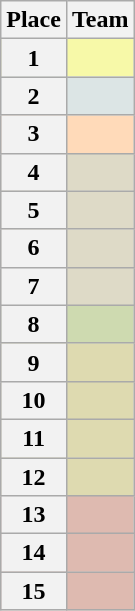<table class="wikitable">
<tr>
<th>Place</th>
<th>Team</th>
</tr>
<tr align="center" valign="top" bgcolor="#F7F9A8">
<th>1</th>
<td align="left"></td>
</tr>
<tr align="center" valign="top" bgcolor="#DCE5E5">
<th>2</th>
<td align="left"></td>
</tr>
<tr align="center" valign="top" bgcolor="#FFDAB9">
<th>3</th>
<td align="left"></td>
</tr>
<tr align="center" valign="top" bgcolor="#DEDAC7">
<th>4</th>
<td align="left"></td>
</tr>
<tr align="center" valign="top" bgcolor="#DEDAC7">
<th>5</th>
<td align="left"></td>
</tr>
<tr align="center" valign="top" bgcolor="#DEDAC7">
<th>6</th>
<td align="left"></td>
</tr>
<tr align="center" valign="top" bgcolor="#DEDAC7">
<th>7</th>
<td align="left"></td>
</tr>
<tr align="center" valign="top" bgcolor="#CEDAB0">
<th>8</th>
<td align="left"></td>
</tr>
<tr align="center" valign="top" bgcolor="#DEDAB0">
<th>9</th>
<td align="left"></td>
</tr>
<tr align="center" valign="top" bgcolor="#DEDAB0">
<th>10</th>
<td align="left"></td>
</tr>
<tr align="center" valign="top" bgcolor="#DEDAB0">
<th>11</th>
<td align="left"></td>
</tr>
<tr align="center" valign="top" bgcolor="#DEDAB0">
<th>12</th>
<td align="left"></td>
</tr>
<tr align="center" valign="top" bgcolor="#DEBAB0">
<th>13</th>
<td align="left"></td>
</tr>
<tr align="center" valign="top" bgcolor="#DEBAB0">
<th>14</th>
<td align="left"></td>
</tr>
<tr align="center" valign="top" bgcolor="#DEBAB0">
<th>15</th>
<td align="left"></td>
</tr>
</table>
